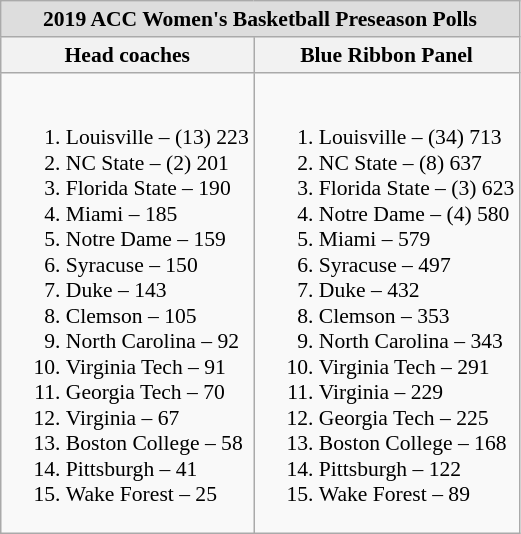<table class="wikitable" style="white-space:nowrap; font-size:90%;">
<tr>
<td colspan="2" style="text-align:center; background:#ddd;"><strong>2019 ACC Women's Basketball Preseason Polls</strong></td>
</tr>
<tr>
<th>Head coaches</th>
<th>Blue Ribbon Panel</th>
</tr>
<tr>
<td><br><ol><li>Louisville – (13) 223</li><li>NC State – (2) 201</li><li>Florida State – 190</li><li>Miami – 185</li><li>Notre Dame – 159</li><li>Syracuse – 150</li><li>Duke – 143</li><li>Clemson – 105</li><li>North Carolina – 92</li><li>Virginia Tech – 91</li><li>Georgia Tech – 70</li><li>Virginia – 67</li><li>Boston College – 58</li><li>Pittsburgh – 41</li><li>Wake Forest – 25</li></ol></td>
<td><br><ol><li>Louisville – (34) 713</li><li>NC State – (8) 637</li><li>Florida State – (3) 623</li><li>Notre Dame – (4) 580</li><li>Miami – 579</li><li>Syracuse – 497</li><li>Duke – 432</li><li>Clemson – 353</li><li>North Carolina – 343</li><li>Virginia Tech – 291</li><li>Virginia – 229</li><li>Georgia Tech – 225</li><li>Boston College – 168</li><li>Pittsburgh – 122</li><li>Wake Forest – 89</li></ol></td>
</tr>
</table>
